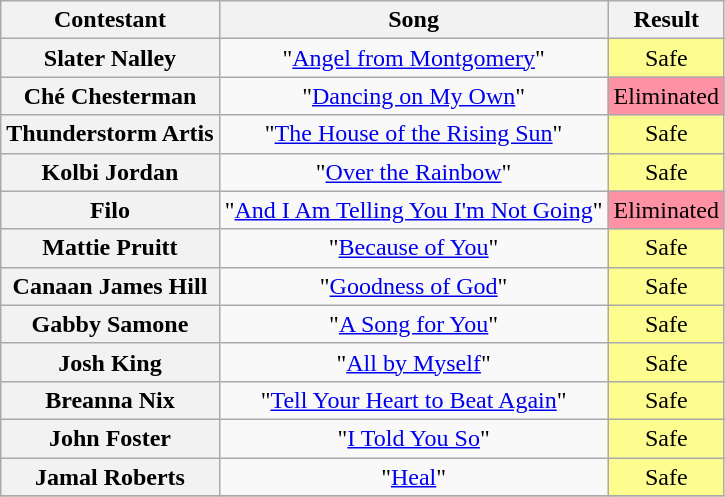<table class="wikitable unsortable" style="text-align:center;">
<tr>
<th scope="col">Contestant</th>
<th scope="col">Song</th>
<th scope="col">Result</th>
</tr>
<tr>
<th scope="row">Slater Nalley</th>
<td>"<a href='#'>Angel from Montgomery</a>"</td>
<td style="background:#FDFC8F;">Safe</td>
</tr>
<tr>
<th scope="row">Ché Chesterman</th>
<td>"<a href='#'>Dancing on My Own</a>"</td>
<td style="background:#FF91A4;">Eliminated</td>
</tr>
<tr>
<th scope="row">Thunderstorm Artis</th>
<td>"<a href='#'>The House of the Rising Sun</a>"</td>
<td style="background:#FDFC8F;">Safe</td>
</tr>
<tr>
<th scope="row">Kolbi Jordan</th>
<td>"<a href='#'>Over the Rainbow</a>"</td>
<td style="background:#FDFC8F;">Safe</td>
</tr>
<tr>
<th scope="row">Filo</th>
<td>"<a href='#'>And I Am Telling You I'm Not Going</a>"</td>
<td style="background:#FF91A4;">Eliminated</td>
</tr>
<tr>
<th scope="row">Mattie Pruitt</th>
<td>"<a href='#'>Because of You</a>"</td>
<td style="background:#FDFC8F;">Safe</td>
</tr>
<tr>
<th scope="row">Canaan James Hill</th>
<td>"<a href='#'>Goodness of God</a>"</td>
<td style="background:#FDFC8F;">Safe</td>
</tr>
<tr>
<th scope="row">Gabby Samone</th>
<td>"<a href='#'>A Song for You</a>"</td>
<td style="background:#FDFC8F;">Safe</td>
</tr>
<tr>
<th scope="row">Josh King</th>
<td>"<a href='#'>All by Myself</a>"</td>
<td style="background:#FDFC8F;">Safe</td>
</tr>
<tr>
<th scope="row">Breanna Nix</th>
<td>"<a href='#'>Tell Your Heart to Beat Again</a>"</td>
<td style="background:#FDFC8F;">Safe</td>
</tr>
<tr>
<th scope="row">John Foster</th>
<td>"<a href='#'>I Told You So</a>"</td>
<td style="background:#FDFC8F;">Safe</td>
</tr>
<tr>
<th scope="row">Jamal Roberts</th>
<td>"<a href='#'>Heal</a>"</td>
<td style="background:#FDFC8F;">Safe</td>
</tr>
<tr>
</tr>
</table>
